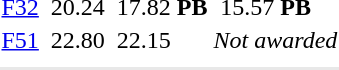<table>
<tr>
<td><a href='#'>F32</a></td>
<td></td>
<td>20.24</td>
<td></td>
<td>17.82 <strong>PB</strong></td>
<td></td>
<td>15.57 <strong>PB</strong></td>
</tr>
<tr>
<td><a href='#'>F51</a></td>
<td></td>
<td>22.80</td>
<td></td>
<td>22.15</td>
<td colspan=2><em>Not awarded</em></td>
</tr>
<tr>
<td colspan=7></td>
</tr>
<tr>
</tr>
<tr bgcolor= e8e8e8>
<td colspan=7></td>
</tr>
</table>
